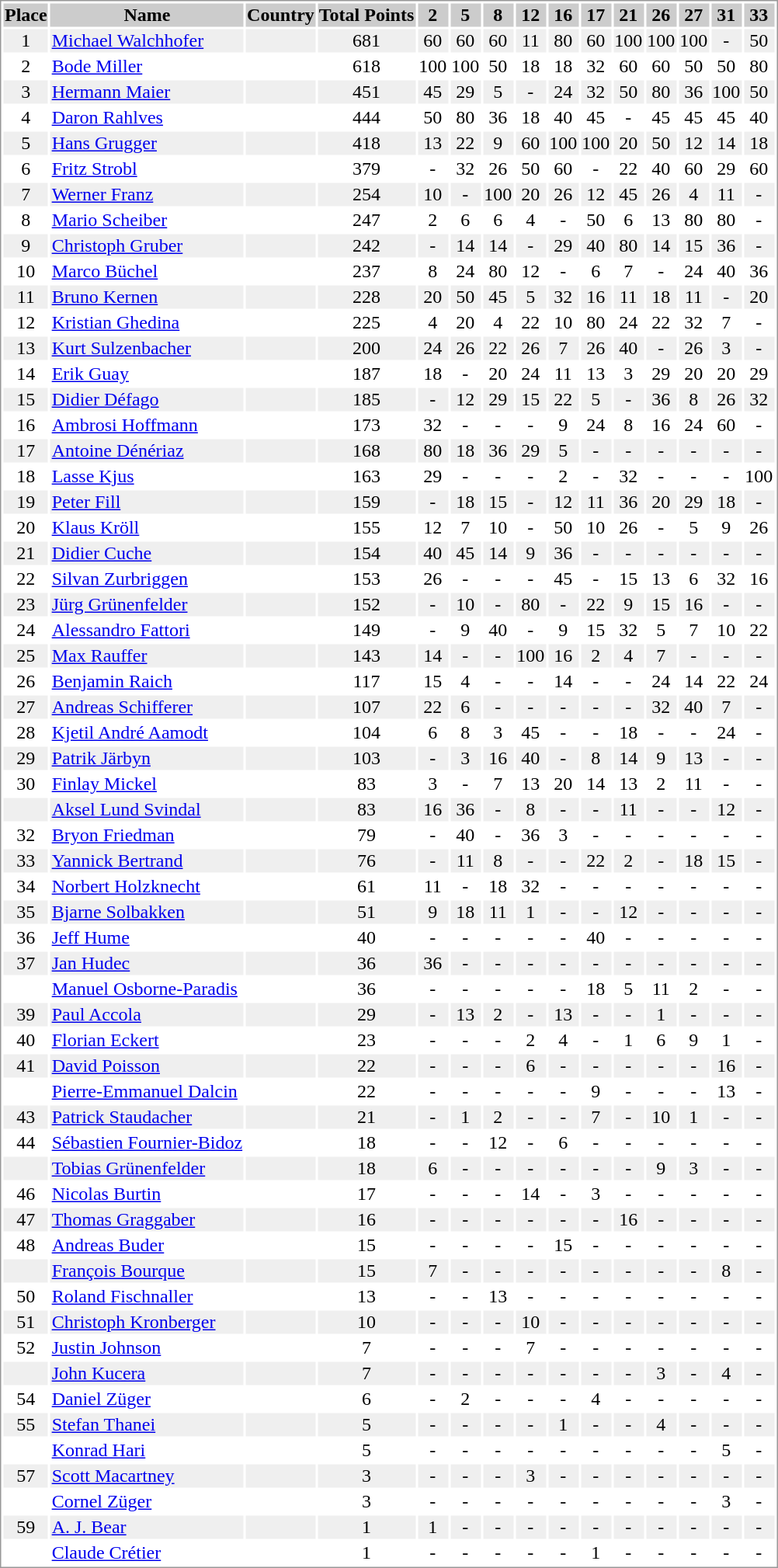<table border="0" style="border: 1px solid #999; background-color:#FFFFFF; text-align:center">
<tr align="center" bgcolor="#CCCCCC">
<th>Place</th>
<th>Name</th>
<th>Country</th>
<th>Total Points</th>
<th>2</th>
<th>5</th>
<th>8</th>
<th>12</th>
<th>16</th>
<th>17</th>
<th>21</th>
<th>26</th>
<th>27</th>
<th>31</th>
<th>33</th>
</tr>
<tr bgcolor="#EFEFEF">
<td>1</td>
<td align="left"><a href='#'>Michael Walchhofer</a></td>
<td align="left"></td>
<td>681</td>
<td>60</td>
<td>60</td>
<td>60</td>
<td>11</td>
<td>80</td>
<td>60</td>
<td>100</td>
<td>100</td>
<td>100</td>
<td>-</td>
<td>50</td>
</tr>
<tr>
<td>2</td>
<td align="left"><a href='#'>Bode Miller</a></td>
<td align="left"></td>
<td>618</td>
<td>100</td>
<td>100</td>
<td>50</td>
<td>18</td>
<td>18</td>
<td>32</td>
<td>60</td>
<td>60</td>
<td>50</td>
<td>50</td>
<td>80</td>
</tr>
<tr bgcolor="#EFEFEF">
<td>3</td>
<td align="left"><a href='#'>Hermann Maier</a></td>
<td align="left"></td>
<td>451</td>
<td>45</td>
<td>29</td>
<td>5</td>
<td>-</td>
<td>24</td>
<td>32</td>
<td>50</td>
<td>80</td>
<td>36</td>
<td>100</td>
<td>50</td>
</tr>
<tr>
<td>4</td>
<td align="left"><a href='#'>Daron Rahlves</a></td>
<td align="left"></td>
<td>444</td>
<td>50</td>
<td>80</td>
<td>36</td>
<td>18</td>
<td>40</td>
<td>45</td>
<td>-</td>
<td>45</td>
<td>45</td>
<td>45</td>
<td>40</td>
</tr>
<tr bgcolor="#EFEFEF">
<td>5</td>
<td align="left"><a href='#'>Hans Grugger</a></td>
<td align="left"></td>
<td>418</td>
<td>13</td>
<td>22</td>
<td>9</td>
<td>60</td>
<td>100</td>
<td>100</td>
<td>20</td>
<td>50</td>
<td>12</td>
<td>14</td>
<td>18</td>
</tr>
<tr>
<td>6</td>
<td align="left"><a href='#'>Fritz Strobl</a></td>
<td align="left"></td>
<td>379</td>
<td>-</td>
<td>32</td>
<td>26</td>
<td>50</td>
<td>60</td>
<td>-</td>
<td>22</td>
<td>40</td>
<td>60</td>
<td>29</td>
<td>60</td>
</tr>
<tr bgcolor="#EFEFEF">
<td>7</td>
<td align="left"><a href='#'>Werner Franz</a></td>
<td align="left"></td>
<td>254</td>
<td>10</td>
<td>-</td>
<td>100</td>
<td>20</td>
<td>26</td>
<td>12</td>
<td>45</td>
<td>26</td>
<td>4</td>
<td>11</td>
<td>-</td>
</tr>
<tr>
<td>8</td>
<td align="left"><a href='#'>Mario Scheiber</a></td>
<td align="left"></td>
<td>247</td>
<td>2</td>
<td>6</td>
<td>6</td>
<td>4</td>
<td>-</td>
<td>50</td>
<td>6</td>
<td>13</td>
<td>80</td>
<td>80</td>
<td>-</td>
</tr>
<tr bgcolor="#EFEFEF">
<td>9</td>
<td align="left"><a href='#'>Christoph Gruber</a></td>
<td align="left"></td>
<td>242</td>
<td>-</td>
<td>14</td>
<td>14</td>
<td>-</td>
<td>29</td>
<td>40</td>
<td>80</td>
<td>14</td>
<td>15</td>
<td>36</td>
<td>-</td>
</tr>
<tr>
<td>10</td>
<td align="left"><a href='#'>Marco Büchel</a></td>
<td align="left"></td>
<td>237</td>
<td>8</td>
<td>24</td>
<td>80</td>
<td>12</td>
<td>-</td>
<td>6</td>
<td>7</td>
<td>-</td>
<td>24</td>
<td>40</td>
<td>36</td>
</tr>
<tr bgcolor="#EFEFEF">
<td>11</td>
<td align="left"><a href='#'>Bruno Kernen</a></td>
<td align="left"></td>
<td>228</td>
<td>20</td>
<td>50</td>
<td>45</td>
<td>5</td>
<td>32</td>
<td>16</td>
<td>11</td>
<td>18</td>
<td>11</td>
<td>-</td>
<td>20</td>
</tr>
<tr>
<td>12</td>
<td align="left"><a href='#'>Kristian Ghedina</a></td>
<td align="left"></td>
<td>225</td>
<td>4</td>
<td>20</td>
<td>4</td>
<td>22</td>
<td>10</td>
<td>80</td>
<td>24</td>
<td>22</td>
<td>32</td>
<td>7</td>
<td>-</td>
</tr>
<tr bgcolor="#EFEFEF">
<td>13</td>
<td align="left"><a href='#'>Kurt Sulzenbacher</a></td>
<td align="left"></td>
<td>200</td>
<td>24</td>
<td>26</td>
<td>22</td>
<td>26</td>
<td>7</td>
<td>26</td>
<td>40</td>
<td>-</td>
<td>26</td>
<td>3</td>
<td>-</td>
</tr>
<tr>
<td>14</td>
<td align="left"><a href='#'>Erik Guay</a></td>
<td align="left"></td>
<td>187</td>
<td>18</td>
<td>-</td>
<td>20</td>
<td>24</td>
<td>11</td>
<td>13</td>
<td>3</td>
<td>29</td>
<td>20</td>
<td>20</td>
<td>29</td>
</tr>
<tr bgcolor="#EFEFEF">
<td>15</td>
<td align="left"><a href='#'>Didier Défago</a></td>
<td align="left"></td>
<td>185</td>
<td>-</td>
<td>12</td>
<td>29</td>
<td>15</td>
<td>22</td>
<td>5</td>
<td>-</td>
<td>36</td>
<td>8</td>
<td>26</td>
<td>32</td>
</tr>
<tr>
<td>16</td>
<td align="left"><a href='#'>Ambrosi Hoffmann</a></td>
<td align="left"></td>
<td>173</td>
<td>32</td>
<td>-</td>
<td>-</td>
<td>-</td>
<td>9</td>
<td>24</td>
<td>8</td>
<td>16</td>
<td>24</td>
<td>60</td>
<td>-</td>
</tr>
<tr bgcolor="#EFEFEF">
<td>17</td>
<td align="left"><a href='#'>Antoine Dénériaz</a></td>
<td align="left"></td>
<td>168</td>
<td>80</td>
<td>18</td>
<td>36</td>
<td>29</td>
<td>5</td>
<td>-</td>
<td>-</td>
<td>-</td>
<td>-</td>
<td>-</td>
<td>-</td>
</tr>
<tr>
<td>18</td>
<td align="left"><a href='#'>Lasse Kjus</a></td>
<td align="left"></td>
<td>163</td>
<td>29</td>
<td>-</td>
<td>-</td>
<td>-</td>
<td>2</td>
<td>-</td>
<td>32</td>
<td>-</td>
<td>-</td>
<td>-</td>
<td>100</td>
</tr>
<tr bgcolor="#EFEFEF">
<td>19</td>
<td align="left"><a href='#'>Peter Fill</a></td>
<td align="left"></td>
<td>159</td>
<td>-</td>
<td>18</td>
<td>15</td>
<td>-</td>
<td>12</td>
<td>11</td>
<td>36</td>
<td>20</td>
<td>29</td>
<td>18</td>
<td>-</td>
</tr>
<tr>
<td>20</td>
<td align="left"><a href='#'>Klaus Kröll</a></td>
<td align="left"></td>
<td>155</td>
<td>12</td>
<td>7</td>
<td>10</td>
<td>-</td>
<td>50</td>
<td>10</td>
<td>26</td>
<td>-</td>
<td>5</td>
<td>9</td>
<td>26</td>
</tr>
<tr bgcolor="#EFEFEF">
<td>21</td>
<td align="left"><a href='#'>Didier Cuche</a></td>
<td align="left"></td>
<td>154</td>
<td>40</td>
<td>45</td>
<td>14</td>
<td>9</td>
<td>36</td>
<td>-</td>
<td>-</td>
<td>-</td>
<td>-</td>
<td>-</td>
<td>-</td>
</tr>
<tr>
<td>22</td>
<td align="left"><a href='#'>Silvan Zurbriggen</a></td>
<td align="left"></td>
<td>153</td>
<td>26</td>
<td>-</td>
<td>-</td>
<td>-</td>
<td>45</td>
<td>-</td>
<td>15</td>
<td>13</td>
<td>6</td>
<td>32</td>
<td>16</td>
</tr>
<tr bgcolor="#EFEFEF">
<td>23</td>
<td align="left"><a href='#'>Jürg Grünenfelder</a></td>
<td align="left"></td>
<td>152</td>
<td>-</td>
<td>10</td>
<td>-</td>
<td>80</td>
<td>-</td>
<td>22</td>
<td>9</td>
<td>15</td>
<td>16</td>
<td>-</td>
<td>-</td>
</tr>
<tr>
<td>24</td>
<td align="left"><a href='#'>Alessandro Fattori</a></td>
<td align="left"></td>
<td>149</td>
<td>-</td>
<td>9</td>
<td>40</td>
<td>-</td>
<td>9</td>
<td>15</td>
<td>32</td>
<td>5</td>
<td>7</td>
<td>10</td>
<td>22</td>
</tr>
<tr bgcolor="#EFEFEF">
<td>25</td>
<td align="left"><a href='#'>Max Rauffer</a></td>
<td align="left"></td>
<td>143</td>
<td>14</td>
<td>-</td>
<td>-</td>
<td>100</td>
<td>16</td>
<td>2</td>
<td>4</td>
<td>7</td>
<td>-</td>
<td>-</td>
<td>-</td>
</tr>
<tr>
<td>26</td>
<td align="left"><a href='#'>Benjamin Raich</a></td>
<td align="left"></td>
<td>117</td>
<td>15</td>
<td>4</td>
<td>-</td>
<td>-</td>
<td>14</td>
<td>-</td>
<td>-</td>
<td>24</td>
<td>14</td>
<td>22</td>
<td>24</td>
</tr>
<tr bgcolor="#EFEFEF">
<td>27</td>
<td align="left"><a href='#'>Andreas Schifferer</a></td>
<td align="left"></td>
<td>107</td>
<td>22</td>
<td>6</td>
<td>-</td>
<td>-</td>
<td>-</td>
<td>-</td>
<td>-</td>
<td>32</td>
<td>40</td>
<td>7</td>
<td>-</td>
</tr>
<tr>
<td>28</td>
<td align="left"><a href='#'>Kjetil André Aamodt</a></td>
<td align="left"></td>
<td>104</td>
<td>6</td>
<td>8</td>
<td>3</td>
<td>45</td>
<td>-</td>
<td>-</td>
<td>18</td>
<td>-</td>
<td>-</td>
<td>24</td>
<td>-</td>
</tr>
<tr bgcolor="#EFEFEF">
<td>29</td>
<td align="left"><a href='#'>Patrik Järbyn</a></td>
<td align="left"></td>
<td>103</td>
<td>-</td>
<td>3</td>
<td>16</td>
<td>40</td>
<td>-</td>
<td>8</td>
<td>14</td>
<td>9</td>
<td>13</td>
<td>-</td>
<td>-</td>
</tr>
<tr>
<td>30</td>
<td align="left"><a href='#'>Finlay Mickel</a></td>
<td align="left"></td>
<td>83</td>
<td>3</td>
<td>-</td>
<td>7</td>
<td>13</td>
<td>20</td>
<td>14</td>
<td>13</td>
<td>2</td>
<td>11</td>
<td>-</td>
<td>-</td>
</tr>
<tr bgcolor="#EFEFEF">
<td></td>
<td align="left"><a href='#'>Aksel Lund Svindal</a></td>
<td align="left"></td>
<td>83</td>
<td>16</td>
<td>36</td>
<td>-</td>
<td>8</td>
<td>-</td>
<td>-</td>
<td>11</td>
<td>-</td>
<td>-</td>
<td>12</td>
<td>-</td>
</tr>
<tr>
<td>32</td>
<td align="left"><a href='#'>Bryon Friedman</a></td>
<td align="left"></td>
<td>79</td>
<td>-</td>
<td>40</td>
<td>-</td>
<td>36</td>
<td>3</td>
<td>-</td>
<td>-</td>
<td>-</td>
<td>-</td>
<td>-</td>
<td>-</td>
</tr>
<tr bgcolor="#EFEFEF">
<td>33</td>
<td align="left"><a href='#'>Yannick Bertrand</a></td>
<td align="left"></td>
<td>76</td>
<td>-</td>
<td>11</td>
<td>8</td>
<td>-</td>
<td>-</td>
<td>22</td>
<td>2</td>
<td>-</td>
<td>18</td>
<td>15</td>
<td>-</td>
</tr>
<tr>
<td>34</td>
<td align="left"><a href='#'>Norbert Holzknecht</a></td>
<td align="left"></td>
<td>61</td>
<td>11</td>
<td>-</td>
<td>18</td>
<td>32</td>
<td>-</td>
<td>-</td>
<td>-</td>
<td>-</td>
<td>-</td>
<td>-</td>
<td>-</td>
</tr>
<tr bgcolor="#EFEFEF">
<td>35</td>
<td align="left"><a href='#'>Bjarne Solbakken</a></td>
<td align="left"></td>
<td>51</td>
<td>9</td>
<td>18</td>
<td>11</td>
<td>1</td>
<td>-</td>
<td>-</td>
<td>12</td>
<td>-</td>
<td>-</td>
<td>-</td>
<td>-</td>
</tr>
<tr>
<td>36</td>
<td align="left"><a href='#'>Jeff Hume</a></td>
<td align="left"></td>
<td>40</td>
<td>-</td>
<td>-</td>
<td>-</td>
<td>-</td>
<td>-</td>
<td>40</td>
<td>-</td>
<td>-</td>
<td>-</td>
<td>-</td>
<td>-</td>
</tr>
<tr bgcolor="#EFEFEF">
<td>37</td>
<td align="left"><a href='#'>Jan Hudec</a></td>
<td align="left"></td>
<td>36</td>
<td>36</td>
<td>-</td>
<td>-</td>
<td>-</td>
<td>-</td>
<td>-</td>
<td>-</td>
<td>-</td>
<td>-</td>
<td>-</td>
<td>-</td>
</tr>
<tr>
<td></td>
<td align="left"><a href='#'>Manuel Osborne-Paradis</a></td>
<td align="left"></td>
<td>36</td>
<td>-</td>
<td>-</td>
<td>-</td>
<td>-</td>
<td>-</td>
<td>18</td>
<td>5</td>
<td>11</td>
<td>2</td>
<td>-</td>
<td>-</td>
</tr>
<tr bgcolor="#EFEFEF">
<td>39</td>
<td align="left"><a href='#'>Paul Accola</a></td>
<td align="left"></td>
<td>29</td>
<td>-</td>
<td>13</td>
<td>2</td>
<td>-</td>
<td>13</td>
<td>-</td>
<td>-</td>
<td>1</td>
<td>-</td>
<td>-</td>
<td>-</td>
</tr>
<tr>
<td>40</td>
<td align="left"><a href='#'>Florian Eckert</a></td>
<td align="left"></td>
<td>23</td>
<td>-</td>
<td>-</td>
<td>-</td>
<td>2</td>
<td>4</td>
<td>-</td>
<td>1</td>
<td>6</td>
<td>9</td>
<td>1</td>
<td>-</td>
</tr>
<tr bgcolor="#EFEFEF">
<td>41</td>
<td align="left"><a href='#'>David Poisson</a></td>
<td align="left"></td>
<td>22</td>
<td>-</td>
<td>-</td>
<td>-</td>
<td>6</td>
<td>-</td>
<td>-</td>
<td>-</td>
<td>-</td>
<td>-</td>
<td>16</td>
<td>-</td>
</tr>
<tr>
<td></td>
<td align="left"><a href='#'>Pierre-Emmanuel Dalcin</a></td>
<td align="left"></td>
<td>22</td>
<td>-</td>
<td>-</td>
<td>-</td>
<td>-</td>
<td>-</td>
<td>9</td>
<td>-</td>
<td>-</td>
<td>-</td>
<td>13</td>
<td>-</td>
</tr>
<tr bgcolor="#EFEFEF">
<td>43</td>
<td align="left"><a href='#'>Patrick Staudacher</a></td>
<td align="left"></td>
<td>21</td>
<td>-</td>
<td>1</td>
<td>2</td>
<td>-</td>
<td>-</td>
<td>7</td>
<td>-</td>
<td>10</td>
<td>1</td>
<td>-</td>
<td>-</td>
</tr>
<tr>
<td>44</td>
<td align="left"><a href='#'>Sébastien Fournier-Bidoz</a></td>
<td align="left"></td>
<td>18</td>
<td>-</td>
<td>-</td>
<td>12</td>
<td>-</td>
<td>6</td>
<td>-</td>
<td>-</td>
<td>-</td>
<td>-</td>
<td>-</td>
<td>-</td>
</tr>
<tr bgcolor="#EFEFEF">
<td></td>
<td align="left"><a href='#'>Tobias Grünenfelder</a></td>
<td align="left"></td>
<td>18</td>
<td>6</td>
<td>-</td>
<td>-</td>
<td>-</td>
<td>-</td>
<td>-</td>
<td>-</td>
<td>9</td>
<td>3</td>
<td>-</td>
<td>-</td>
</tr>
<tr>
<td>46</td>
<td align="left"><a href='#'>Nicolas Burtin</a></td>
<td align="left"></td>
<td>17</td>
<td>-</td>
<td>-</td>
<td>-</td>
<td>14</td>
<td>-</td>
<td>3</td>
<td>-</td>
<td>-</td>
<td>-</td>
<td>-</td>
<td>-</td>
</tr>
<tr bgcolor="#EFEFEF">
<td>47</td>
<td align="left"><a href='#'>Thomas Graggaber</a></td>
<td align="left"></td>
<td>16</td>
<td>-</td>
<td>-</td>
<td>-</td>
<td>-</td>
<td>-</td>
<td>-</td>
<td>16</td>
<td>-</td>
<td>-</td>
<td>-</td>
<td>-</td>
</tr>
<tr>
<td>48</td>
<td align="left"><a href='#'>Andreas Buder</a></td>
<td align="left"></td>
<td>15</td>
<td>-</td>
<td>-</td>
<td>-</td>
<td>-</td>
<td>15</td>
<td>-</td>
<td>-</td>
<td>-</td>
<td>-</td>
<td>-</td>
<td>-</td>
</tr>
<tr bgcolor="#EFEFEF">
<td></td>
<td align="left"><a href='#'>François Bourque</a></td>
<td align="left"></td>
<td>15</td>
<td>7</td>
<td>-</td>
<td>-</td>
<td>-</td>
<td>-</td>
<td>-</td>
<td>-</td>
<td>-</td>
<td>-</td>
<td>8</td>
<td>-</td>
</tr>
<tr>
<td>50</td>
<td align="left"><a href='#'>Roland Fischnaller</a></td>
<td align="left"></td>
<td>13</td>
<td>-</td>
<td>-</td>
<td>13</td>
<td>-</td>
<td>-</td>
<td>-</td>
<td>-</td>
<td>-</td>
<td>-</td>
<td>-</td>
<td>-</td>
</tr>
<tr bgcolor="#EFEFEF">
<td>51</td>
<td align="left"><a href='#'>Christoph Kronberger</a></td>
<td align="left"></td>
<td>10</td>
<td>-</td>
<td>-</td>
<td>-</td>
<td>10</td>
<td>-</td>
<td>-</td>
<td>-</td>
<td>-</td>
<td>-</td>
<td>-</td>
<td>-</td>
</tr>
<tr>
<td>52</td>
<td align="left"><a href='#'>Justin Johnson</a></td>
<td align="left"></td>
<td>7</td>
<td>-</td>
<td>-</td>
<td>-</td>
<td>7</td>
<td>-</td>
<td>-</td>
<td>-</td>
<td>-</td>
<td>-</td>
<td>-</td>
<td>-</td>
</tr>
<tr bgcolor="#EFEFEF">
<td></td>
<td align="left"><a href='#'>John Kucera</a></td>
<td align="left"></td>
<td>7</td>
<td>-</td>
<td>-</td>
<td>-</td>
<td>-</td>
<td>-</td>
<td>-</td>
<td>-</td>
<td>3</td>
<td>-</td>
<td>4</td>
<td>-</td>
</tr>
<tr>
<td>54</td>
<td align="left"><a href='#'>Daniel Züger</a></td>
<td align="left"></td>
<td>6</td>
<td>-</td>
<td>2</td>
<td>-</td>
<td>-</td>
<td>-</td>
<td>4</td>
<td>-</td>
<td>-</td>
<td>-</td>
<td>-</td>
<td>-</td>
</tr>
<tr bgcolor="#EFEFEF">
<td>55</td>
<td align="left"><a href='#'>Stefan Thanei</a></td>
<td align="left"></td>
<td>5</td>
<td>-</td>
<td>-</td>
<td>-</td>
<td>-</td>
<td>1</td>
<td>-</td>
<td>-</td>
<td>4</td>
<td>-</td>
<td>-</td>
<td>-</td>
</tr>
<tr>
<td></td>
<td align="left"><a href='#'>Konrad Hari</a></td>
<td align="left"></td>
<td>5</td>
<td>-</td>
<td>-</td>
<td>-</td>
<td>-</td>
<td>-</td>
<td>-</td>
<td>-</td>
<td>-</td>
<td>-</td>
<td>5</td>
<td>-</td>
</tr>
<tr bgcolor="#EFEFEF">
<td>57</td>
<td align="left"><a href='#'>Scott Macartney</a></td>
<td align="left"></td>
<td>3</td>
<td>-</td>
<td>-</td>
<td>-</td>
<td>3</td>
<td>-</td>
<td>-</td>
<td>-</td>
<td>-</td>
<td>-</td>
<td>-</td>
<td>-</td>
</tr>
<tr>
<td></td>
<td align="left"><a href='#'>Cornel Züger</a></td>
<td align="left"></td>
<td>3</td>
<td>-</td>
<td>-</td>
<td>-</td>
<td>-</td>
<td>-</td>
<td>-</td>
<td>-</td>
<td>-</td>
<td>-</td>
<td>3</td>
<td>-</td>
</tr>
<tr bgcolor="#EFEFEF">
<td>59</td>
<td align="left"><a href='#'>A. J. Bear</a></td>
<td align="left"></td>
<td>1</td>
<td>1</td>
<td>-</td>
<td>-</td>
<td>-</td>
<td>-</td>
<td>-</td>
<td>-</td>
<td>-</td>
<td>-</td>
<td>-</td>
<td>-</td>
</tr>
<tr>
<td></td>
<td align="left"><a href='#'>Claude Crétier</a></td>
<td align="left"></td>
<td>1</td>
<td>-</td>
<td>-</td>
<td>-</td>
<td>-</td>
<td>-</td>
<td>1</td>
<td>-</td>
<td>-</td>
<td>-</td>
<td>-</td>
<td>-</td>
</tr>
</table>
